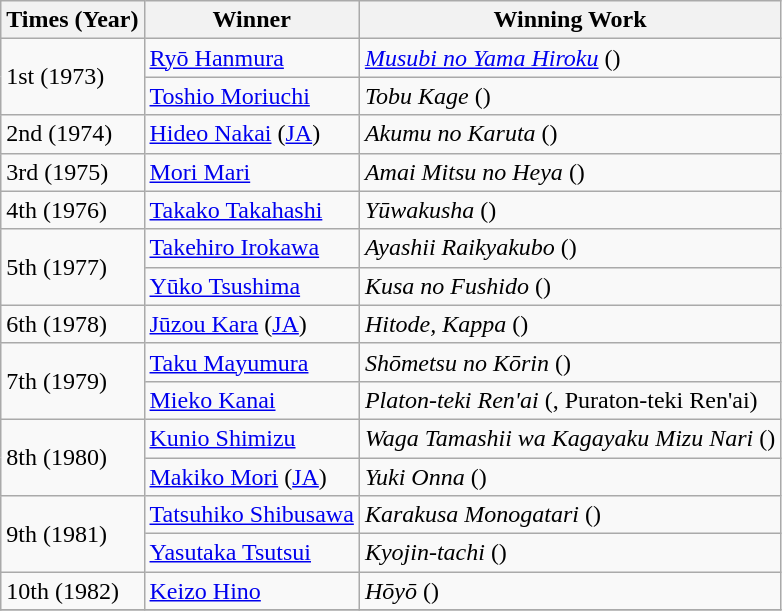<table class="wikitable" style="text-align:left;">
<tr>
<th>Times (Year)</th>
<th>Winner</th>
<th>Winning Work</th>
</tr>
<tr>
<td rowspan="2">1st (1973)</td>
<td><a href='#'>Ryō Hanmura</a></td>
<td><em><a href='#'>Musubi no Yama Hiroku</a></em> ()</td>
</tr>
<tr>
<td><a href='#'>Toshio Moriuchi</a></td>
<td><em>Tobu Kage</em> ()</td>
</tr>
<tr>
<td>2nd (1974)</td>
<td><a href='#'>Hideo Nakai</a> (<a href='#'>JA</a>)</td>
<td><em>Akumu no Karuta</em> ()</td>
</tr>
<tr>
<td>3rd (1975)</td>
<td><a href='#'>Mori Mari</a></td>
<td><em>Amai Mitsu no Heya</em> ()</td>
</tr>
<tr>
<td>4th (1976)</td>
<td><a href='#'>Takako Takahashi</a></td>
<td><em>Yūwakusha</em> ()</td>
</tr>
<tr>
<td rowspan="2">5th (1977)</td>
<td><a href='#'>Takehiro Irokawa</a></td>
<td><em>Ayashii Raikyakubo</em> ()</td>
</tr>
<tr>
<td><a href='#'>Yūko Tsushima</a></td>
<td><em>Kusa no Fushido</em> ()</td>
</tr>
<tr>
<td>6th (1978)</td>
<td><a href='#'>Jūzou Kara</a> (<a href='#'>JA</a>)</td>
<td><em>Hitode, Kappa</em> ()</td>
</tr>
<tr>
<td rowspan="2">7th (1979)</td>
<td><a href='#'>Taku Mayumura</a></td>
<td><em>Shōmetsu no Kōrin</em> ()</td>
</tr>
<tr>
<td><a href='#'>Mieko Kanai</a></td>
<td><em>Platon-teki Ren'ai</em> (, Puraton-teki Ren'ai)</td>
</tr>
<tr>
<td rowspan="2">8th (1980)</td>
<td><a href='#'>Kunio Shimizu</a></td>
<td><em>Waga Tamashii wa Kagayaku Mizu Nari</em> ()</td>
</tr>
<tr>
<td><a href='#'>Makiko Mori</a> (<a href='#'>JA</a>)</td>
<td><em>Yuki Onna</em> ()</td>
</tr>
<tr>
<td rowspan="2">9th (1981)</td>
<td><a href='#'>Tatsuhiko Shibusawa</a></td>
<td><em>Karakusa Monogatari</em> ()</td>
</tr>
<tr>
<td><a href='#'>Yasutaka Tsutsui</a></td>
<td><em>Kyojin-tachi</em> ()</td>
</tr>
<tr>
<td>10th (1982)</td>
<td><a href='#'>Keizo Hino</a></td>
<td><em>Hōyō</em> ()</td>
</tr>
<tr>
</tr>
</table>
